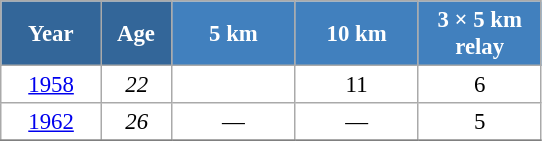<table class="wikitable" style="font-size:95%; text-align:center; border:grey solid 1px; border-collapse:collapse; background:#ffffff;">
<tr>
<th style="background-color:#369; color:white; width:60px;"> Year </th>
<th style="background-color:#369; color:white; width:40px;"> Age </th>
<th style="background-color:#4180be; color:white; width:75px;"> 5 km </th>
<th style="background-color:#4180be; color:white; width:75px;"> 10 km </th>
<th style="background-color:#4180be; color:white; width:75px;"> 3 × 5 km <br> relay </th>
</tr>
<tr>
<td><a href='#'>1958</a></td>
<td><em>22</em></td>
<td></td>
<td>11</td>
<td>6</td>
</tr>
<tr>
<td><a href='#'>1962</a></td>
<td><em>26</em></td>
<td>—</td>
<td>—</td>
<td>5</td>
</tr>
<tr>
</tr>
</table>
